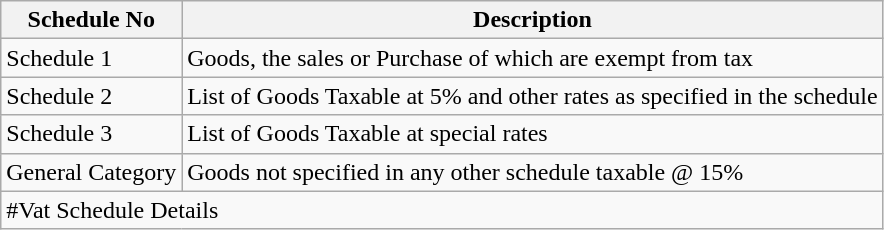<table class="wikitable">
<tr>
<th>Schedule No</th>
<th>Description</th>
</tr>
<tr>
<td>Schedule 1</td>
<td>Goods, the sales or Purchase of which are exempt from tax</td>
</tr>
<tr>
<td>Schedule 2</td>
<td>List of Goods Taxable at 5% and other rates as specified in the schedule</td>
</tr>
<tr>
<td>Schedule 3</td>
<td>List of Goods Taxable at special rates</td>
</tr>
<tr>
<td>General Category</td>
<td>Goods not specified in any other schedule taxable @ 15%</td>
</tr>
<tr>
<td colspan="2">#Vat Schedule Details </td>
</tr>
</table>
